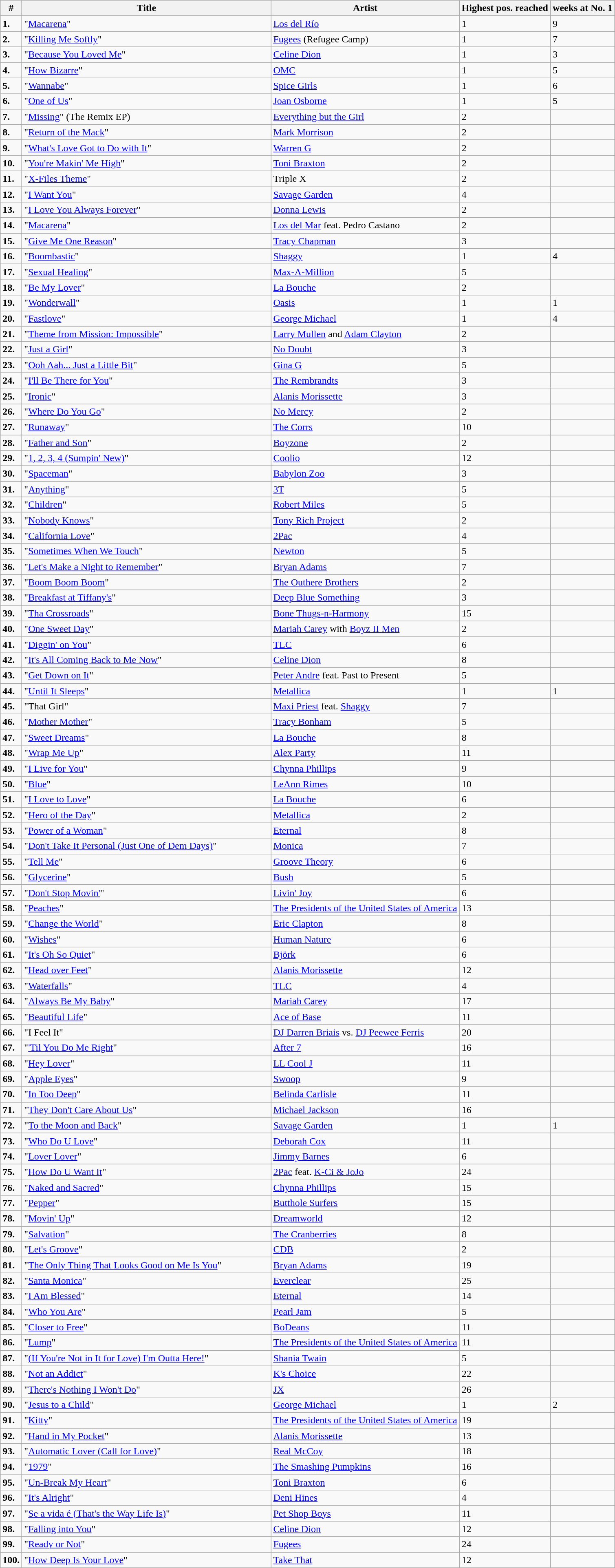<table class="wikitable sortable">
<tr>
<th>#</th>
<th width="400">Title</th>
<th>Artist</th>
<th>Highest pos. reached</th>
<th>weeks at No. 1</th>
</tr>
<tr>
<td><strong>1.</strong></td>
<td>"<a href='#'>Macarena</a>"</td>
<td><a href='#'>Los del Río</a></td>
<td>1</td>
<td>9 </td>
</tr>
<tr>
<td><strong>2.</strong></td>
<td>"<a href='#'>Killing Me Softly</a>"</td>
<td><a href='#'>Fugees</a> (Refugee Camp)</td>
<td>1</td>
<td>7 </td>
</tr>
<tr>
<td><strong>3.</strong></td>
<td>"<a href='#'>Because You Loved Me</a>"</td>
<td><a href='#'>Celine Dion</a></td>
<td>1</td>
<td>3 </td>
</tr>
<tr>
<td><strong>4.</strong></td>
<td>"<a href='#'>How Bizarre</a>"</td>
<td><a href='#'>OMC</a></td>
<td>1</td>
<td>5 </td>
</tr>
<tr>
<td><strong>5.</strong></td>
<td>"<a href='#'>Wannabe</a>"</td>
<td><a href='#'>Spice Girls</a></td>
<td>1</td>
<td>6 </td>
</tr>
<tr>
<td><strong>6.</strong></td>
<td>"<a href='#'>One of Us</a>"</td>
<td><a href='#'>Joan Osborne</a></td>
<td>1</td>
<td>5 </td>
</tr>
<tr>
<td><strong>7.</strong></td>
<td>"<a href='#'>Missing</a>" (The Remix EP)</td>
<td><a href='#'>Everything but the Girl</a></td>
<td>2</td>
<td></td>
</tr>
<tr>
<td><strong>8.</strong></td>
<td>"<a href='#'>Return of the Mack</a>"</td>
<td><a href='#'>Mark Morrison</a></td>
<td>2</td>
<td></td>
</tr>
<tr>
<td><strong>9.</strong></td>
<td>"<a href='#'>What's Love Got to Do with It</a>"</td>
<td><a href='#'>Warren G</a></td>
<td>2</td>
<td></td>
</tr>
<tr>
<td><strong>10.</strong></td>
<td>"<a href='#'>You're Makin' Me High</a>"</td>
<td><a href='#'>Toni Braxton</a></td>
<td>2</td>
<td></td>
</tr>
<tr>
<td><strong>11.</strong></td>
<td>"<a href='#'>X-Files Theme</a>"</td>
<td>Triple X</td>
<td>2</td>
<td></td>
</tr>
<tr>
<td><strong>12.</strong></td>
<td>"<a href='#'>I Want You</a>"</td>
<td><a href='#'>Savage Garden</a></td>
<td>4</td>
<td></td>
</tr>
<tr>
<td><strong>13.</strong></td>
<td>"<a href='#'>I Love You Always Forever</a>"</td>
<td><a href='#'>Donna Lewis</a></td>
<td>2</td>
<td></td>
</tr>
<tr>
<td><strong>14.</strong></td>
<td>"<a href='#'>Macarena</a>"</td>
<td><a href='#'>Los del Mar</a> feat. Pedro Castano</td>
<td>2</td>
<td></td>
</tr>
<tr>
<td><strong>15.</strong></td>
<td>"<a href='#'>Give Me One Reason</a>"</td>
<td><a href='#'>Tracy Chapman</a></td>
<td>3</td>
<td></td>
</tr>
<tr>
<td><strong>16.</strong></td>
<td>"<a href='#'>Boombastic</a>"</td>
<td><a href='#'>Shaggy</a></td>
<td>1</td>
<td>4 </td>
</tr>
<tr>
<td><strong>17.</strong></td>
<td>"<a href='#'>Sexual Healing</a>"</td>
<td><a href='#'>Max-A-Million</a></td>
<td>5</td>
<td></td>
</tr>
<tr>
<td><strong>18.</strong></td>
<td>"<a href='#'>Be My Lover</a>"</td>
<td><a href='#'>La Bouche</a></td>
<td>2</td>
<td></td>
</tr>
<tr>
<td><strong>19.</strong></td>
<td>"<a href='#'>Wonderwall</a>"</td>
<td><a href='#'>Oasis</a></td>
<td>1</td>
<td>1 </td>
</tr>
<tr>
<td><strong>20.</strong></td>
<td>"<a href='#'>Fastlove</a>"</td>
<td><a href='#'>George Michael</a></td>
<td>1</td>
<td>4 </td>
</tr>
<tr>
<td><strong>21.</strong></td>
<td>"<a href='#'>Theme from Mission: Impossible</a>"</td>
<td><a href='#'>Larry Mullen</a> and <a href='#'>Adam Clayton</a></td>
<td>2</td>
<td></td>
</tr>
<tr>
<td><strong>22.</strong></td>
<td>"<a href='#'>Just a Girl</a>"</td>
<td><a href='#'>No Doubt</a></td>
<td>3</td>
<td></td>
</tr>
<tr>
<td><strong>23.</strong></td>
<td>"<a href='#'>Ooh Aah... Just a Little Bit</a>"</td>
<td><a href='#'>Gina G</a></td>
<td>5</td>
<td></td>
</tr>
<tr>
<td><strong>24.</strong></td>
<td>"<a href='#'>I'll Be There for You</a>"</td>
<td><a href='#'>The Rembrandts</a></td>
<td>3</td>
<td></td>
</tr>
<tr>
<td><strong>25.</strong></td>
<td>"<a href='#'>Ironic</a>"</td>
<td><a href='#'>Alanis Morissette</a></td>
<td>3</td>
<td></td>
</tr>
<tr>
<td><strong>26.</strong></td>
<td>"<a href='#'>Where Do You Go</a>"</td>
<td><a href='#'>No Mercy</a></td>
<td>2</td>
<td></td>
</tr>
<tr>
<td><strong>27.</strong></td>
<td>"<a href='#'>Runaway</a>"</td>
<td><a href='#'>The Corrs</a></td>
<td>10</td>
<td></td>
</tr>
<tr>
<td><strong>28.</strong></td>
<td>"<a href='#'>Father and Son</a>"</td>
<td><a href='#'>Boyzone</a></td>
<td>2</td>
<td></td>
</tr>
<tr>
<td><strong>29.</strong></td>
<td>"<a href='#'>1, 2, 3, 4 (Sumpin' New)</a>"</td>
<td><a href='#'>Coolio</a></td>
<td>12</td>
<td></td>
</tr>
<tr>
<td><strong>30.</strong></td>
<td>"<a href='#'>Spaceman</a>"</td>
<td><a href='#'>Babylon Zoo</a></td>
<td>3</td>
<td></td>
</tr>
<tr>
<td><strong>31.</strong></td>
<td>"<a href='#'>Anything</a>"</td>
<td><a href='#'>3T</a></td>
<td>5</td>
<td></td>
</tr>
<tr>
<td><strong>32.</strong></td>
<td>"<a href='#'>Children</a>"</td>
<td><a href='#'>Robert Miles</a></td>
<td>5</td>
<td></td>
</tr>
<tr>
<td><strong>33.</strong></td>
<td>"<a href='#'>Nobody Knows</a>"</td>
<td><a href='#'>Tony Rich Project</a></td>
<td>2</td>
<td></td>
</tr>
<tr>
<td><strong>34.</strong></td>
<td>"<a href='#'>California Love</a>"</td>
<td><a href='#'>2Pac</a></td>
<td>4</td>
<td></td>
</tr>
<tr>
<td><strong>35.</strong></td>
<td>"<a href='#'>Sometimes When We Touch</a>"</td>
<td><a href='#'>Newton</a></td>
<td>5</td>
<td></td>
</tr>
<tr>
<td><strong>36.</strong></td>
<td>"<a href='#'>Let's Make a Night to Remember</a>"</td>
<td><a href='#'>Bryan Adams</a></td>
<td>7</td>
<td></td>
</tr>
<tr>
<td><strong>37.</strong></td>
<td>"<a href='#'>Boom Boom Boom</a>"</td>
<td><a href='#'>The Outhere Brothers</a></td>
<td>2</td>
<td></td>
</tr>
<tr>
<td><strong>38.</strong></td>
<td>"<a href='#'>Breakfast at Tiffany's</a>"</td>
<td><a href='#'>Deep Blue Something</a></td>
<td>3</td>
<td></td>
</tr>
<tr>
<td><strong>39.</strong></td>
<td>"<a href='#'>Tha Crossroads</a>"</td>
<td><a href='#'>Bone Thugs-n-Harmony</a></td>
<td>15</td>
<td></td>
</tr>
<tr>
<td><strong>40.</strong></td>
<td>"<a href='#'>One Sweet Day</a>"</td>
<td><a href='#'>Mariah Carey</a> with <a href='#'>Boyz II Men</a></td>
<td>2</td>
<td></td>
</tr>
<tr>
<td><strong>41.</strong></td>
<td>"<a href='#'>Diggin' on You</a>"</td>
<td><a href='#'>TLC</a></td>
<td>6</td>
<td></td>
</tr>
<tr>
<td><strong>42.</strong></td>
<td>"<a href='#'>It's All Coming Back to Me Now</a>"</td>
<td><a href='#'>Celine Dion</a></td>
<td>8</td>
<td></td>
</tr>
<tr>
<td><strong>43.</strong></td>
<td>"<a href='#'>Get Down on It</a>"</td>
<td><a href='#'>Peter Andre</a> feat. Past to Present</td>
<td>5</td>
<td></td>
</tr>
<tr>
<td><strong>44.</strong></td>
<td>"<a href='#'>Until It Sleeps</a>"</td>
<td><a href='#'>Metallica</a></td>
<td>1</td>
<td>1</td>
</tr>
<tr>
<td><strong>45.</strong></td>
<td>"That Girl"</td>
<td><a href='#'>Maxi Priest</a> feat. <a href='#'>Shaggy</a></td>
<td>7</td>
<td></td>
</tr>
<tr>
<td><strong>46.</strong></td>
<td>"<a href='#'>Mother Mother</a>"</td>
<td><a href='#'>Tracy Bonham</a></td>
<td>5</td>
<td></td>
</tr>
<tr>
<td><strong>47.</strong></td>
<td>"<a href='#'>Sweet Dreams</a>"</td>
<td><a href='#'>La Bouche</a></td>
<td>8</td>
<td></td>
</tr>
<tr>
<td><strong>48.</strong></td>
<td>"<a href='#'>Wrap Me Up</a>"</td>
<td><a href='#'>Alex Party</a></td>
<td>11</td>
<td></td>
</tr>
<tr>
<td><strong>49.</strong></td>
<td>"<a href='#'>I Live for You</a>"</td>
<td><a href='#'>Chynna Phillips</a></td>
<td>9</td>
<td></td>
</tr>
<tr>
<td><strong>50.</strong></td>
<td>"<a href='#'>Blue</a>"</td>
<td><a href='#'>LeAnn Rimes</a></td>
<td>10</td>
<td></td>
</tr>
<tr>
<td><strong>51.</strong></td>
<td>"<a href='#'>I Love to Love</a>"</td>
<td><a href='#'>La Bouche</a></td>
<td>6</td>
<td></td>
</tr>
<tr>
<td><strong>52.</strong></td>
<td>"<a href='#'>Hero of the Day</a>"</td>
<td><a href='#'>Metallica</a></td>
<td>2</td>
<td></td>
</tr>
<tr>
<td><strong>53.</strong></td>
<td>"<a href='#'>Power of a Woman</a>"</td>
<td><a href='#'>Eternal</a></td>
<td>8</td>
<td></td>
</tr>
<tr>
<td><strong>54.</strong></td>
<td>"<a href='#'>Don't Take It Personal (Just One of Dem Days)</a>"</td>
<td><a href='#'>Monica</a></td>
<td>7</td>
<td></td>
</tr>
<tr>
<td><strong>55.</strong></td>
<td>"<a href='#'>Tell Me</a>"</td>
<td><a href='#'>Groove Theory</a></td>
<td>6</td>
<td></td>
</tr>
<tr>
<td><strong>56.</strong></td>
<td>"<a href='#'>Glycerine</a>"</td>
<td><a href='#'>Bush</a></td>
<td>5</td>
<td></td>
</tr>
<tr>
<td><strong>57.</strong></td>
<td>"<a href='#'>Don't Stop Movin'</a>"</td>
<td><a href='#'>Livin' Joy</a></td>
<td>6</td>
<td></td>
</tr>
<tr>
<td><strong>58.</strong></td>
<td>"<a href='#'>Peaches</a>"</td>
<td><a href='#'>The Presidents of the United States of America</a></td>
<td>13</td>
<td></td>
</tr>
<tr>
<td><strong>59.</strong></td>
<td>"<a href='#'>Change the World</a>"</td>
<td><a href='#'>Eric Clapton</a></td>
<td>8</td>
<td></td>
</tr>
<tr>
<td><strong>60.</strong></td>
<td>"<a href='#'>Wishes</a>"</td>
<td><a href='#'>Human Nature</a></td>
<td>6</td>
<td></td>
</tr>
<tr>
<td><strong>61.</strong></td>
<td>"<a href='#'>It's Oh So Quiet</a>"</td>
<td><a href='#'>Björk</a></td>
<td>6</td>
<td></td>
</tr>
<tr>
<td><strong>62.</strong></td>
<td>"<a href='#'>Head over Feet</a>"</td>
<td><a href='#'>Alanis Morissette</a></td>
<td>12</td>
<td></td>
</tr>
<tr>
<td><strong>63.</strong></td>
<td>"<a href='#'>Waterfalls</a>"</td>
<td><a href='#'>TLC</a></td>
<td>4</td>
<td></td>
</tr>
<tr>
<td><strong>64.</strong></td>
<td>"<a href='#'>Always Be My Baby</a>"</td>
<td><a href='#'>Mariah Carey</a></td>
<td>17</td>
<td></td>
</tr>
<tr>
<td><strong>65.</strong></td>
<td>"<a href='#'>Beautiful Life</a>"</td>
<td><a href='#'>Ace of Base</a></td>
<td>11</td>
<td></td>
</tr>
<tr>
<td><strong>66.</strong></td>
<td>"I Feel It"</td>
<td><a href='#'>DJ Darren Briais</a> vs. <a href='#'>DJ Peewee Ferris</a></td>
<td>20</td>
<td></td>
</tr>
<tr>
<td><strong>67.</strong></td>
<td>"<a href='#'>'Til You Do Me Right</a>"</td>
<td><a href='#'>After 7</a></td>
<td>16</td>
<td></td>
</tr>
<tr>
<td><strong>68.</strong></td>
<td>"<a href='#'>Hey Lover</a>"</td>
<td><a href='#'>LL Cool J</a></td>
<td>11</td>
<td></td>
</tr>
<tr>
<td><strong>69.</strong></td>
<td>"<a href='#'>Apple Eyes</a>"</td>
<td><a href='#'>Swoop</a></td>
<td>9</td>
<td></td>
</tr>
<tr>
<td><strong>70.</strong></td>
<td>"<a href='#'>In Too Deep</a>"</td>
<td><a href='#'>Belinda Carlisle</a></td>
<td>11</td>
<td></td>
</tr>
<tr>
<td><strong>71.</strong></td>
<td>"<a href='#'>They Don't Care About Us</a>"</td>
<td><a href='#'>Michael Jackson</a></td>
<td>16</td>
<td></td>
</tr>
<tr>
<td><strong>72.</strong></td>
<td>"<a href='#'>To the Moon and Back</a>"</td>
<td><a href='#'>Savage Garden</a></td>
<td>1</td>
<td>1</td>
</tr>
<tr>
<td><strong>73.</strong></td>
<td>"<a href='#'>Who Do U Love</a>"</td>
<td><a href='#'>Deborah Cox</a></td>
<td>11</td>
<td></td>
</tr>
<tr>
<td><strong>74.</strong></td>
<td>"<a href='#'>Lover Lover</a>"</td>
<td><a href='#'>Jimmy Barnes</a></td>
<td>6</td>
<td></td>
</tr>
<tr>
<td><strong>75.</strong></td>
<td>"<a href='#'>How Do U Want It</a>"</td>
<td><a href='#'>2Pac</a> feat. <a href='#'>K-Ci & JoJo</a></td>
<td>24</td>
<td></td>
</tr>
<tr>
<td><strong>76.</strong></td>
<td>"<a href='#'>Naked and Sacred</a>"</td>
<td><a href='#'>Chynna Phillips</a></td>
<td>15</td>
<td></td>
</tr>
<tr>
<td><strong>77.</strong></td>
<td>"<a href='#'>Pepper</a>"</td>
<td><a href='#'>Butthole Surfers</a></td>
<td>15</td>
<td></td>
</tr>
<tr>
<td><strong>78.</strong></td>
<td>"<a href='#'>Movin' Up</a>"</td>
<td><a href='#'>Dreamworld</a></td>
<td>12</td>
<td></td>
</tr>
<tr>
<td><strong>79.</strong></td>
<td>"<a href='#'>Salvation</a>"</td>
<td><a href='#'>The Cranberries</a></td>
<td>8</td>
<td></td>
</tr>
<tr>
<td><strong>80.</strong></td>
<td>"<a href='#'>Let's Groove</a>"</td>
<td><a href='#'>CDB</a></td>
<td>2</td>
<td></td>
</tr>
<tr>
<td><strong>81.</strong></td>
<td>"<a href='#'>The Only Thing That Looks Good on Me Is You</a>"</td>
<td><a href='#'>Bryan Adams</a></td>
<td>19</td>
<td></td>
</tr>
<tr>
<td><strong>82.</strong></td>
<td>"<a href='#'>Santa Monica</a>"</td>
<td><a href='#'>Everclear</a></td>
<td>25</td>
<td></td>
</tr>
<tr>
<td><strong>83.</strong></td>
<td>"<a href='#'>I Am Blessed</a>"</td>
<td><a href='#'>Eternal</a></td>
<td>14</td>
<td></td>
</tr>
<tr>
<td><strong>84.</strong></td>
<td>"<a href='#'>Who You Are</a>"</td>
<td><a href='#'>Pearl Jam</a></td>
<td>5</td>
<td></td>
</tr>
<tr>
<td><strong>85.</strong></td>
<td>"<a href='#'>Closer to Free</a>"</td>
<td><a href='#'>BoDeans</a></td>
<td>11</td>
<td></td>
</tr>
<tr>
<td><strong>86.</strong></td>
<td>"<a href='#'>Lump</a>"</td>
<td><a href='#'>The Presidents of the United States of America</a></td>
<td>11</td>
<td></td>
</tr>
<tr>
<td><strong>87.</strong></td>
<td>"<a href='#'>(If You're Not in It for Love) I'm Outta Here!</a>"</td>
<td><a href='#'>Shania Twain</a></td>
<td>5</td>
<td></td>
</tr>
<tr>
<td><strong>88.</strong></td>
<td>"<a href='#'>Not an Addict</a>"</td>
<td><a href='#'>K's Choice</a></td>
<td>22</td>
<td></td>
</tr>
<tr>
<td><strong>89.</strong></td>
<td>"<a href='#'>There's Nothing I Won't Do</a>"</td>
<td><a href='#'>JX</a></td>
<td>26</td>
<td></td>
</tr>
<tr>
<td><strong>90.</strong></td>
<td>"<a href='#'>Jesus to a Child</a>"</td>
<td><a href='#'>George Michael</a></td>
<td>1</td>
<td>2</td>
</tr>
<tr>
<td><strong>91.</strong></td>
<td>"<a href='#'>Kitty</a>"</td>
<td><a href='#'>The Presidents of the United States of America</a></td>
<td>19</td>
<td></td>
</tr>
<tr>
<td><strong>92.</strong></td>
<td>"<a href='#'>Hand in My Pocket</a>"</td>
<td><a href='#'>Alanis Morissette</a></td>
<td>13</td>
<td></td>
</tr>
<tr>
<td><strong>93.</strong></td>
<td>"<a href='#'>Automatic Lover (Call for Love)</a>"</td>
<td><a href='#'>Real McCoy</a></td>
<td>18</td>
<td></td>
</tr>
<tr>
<td><strong>94.</strong></td>
<td>"<a href='#'>1979</a>"</td>
<td><a href='#'>The Smashing Pumpkins</a></td>
<td>16</td>
<td></td>
</tr>
<tr>
<td><strong>95.</strong></td>
<td>"<a href='#'>Un-Break My Heart</a>"</td>
<td><a href='#'>Toni Braxton</a></td>
<td>6</td>
<td></td>
</tr>
<tr>
<td><strong>96.</strong></td>
<td>"<a href='#'>It's Alright</a>"</td>
<td><a href='#'>Deni Hines</a></td>
<td>4</td>
<td></td>
</tr>
<tr>
<td><strong>97.</strong></td>
<td>"<a href='#'>Se a vida é (That's the Way Life Is)</a>"</td>
<td><a href='#'>Pet Shop Boys</a></td>
<td>11</td>
<td></td>
</tr>
<tr>
<td><strong>98.</strong></td>
<td>"<a href='#'>Falling into You</a>"</td>
<td><a href='#'>Celine Dion</a></td>
<td>12</td>
<td></td>
</tr>
<tr>
<td><strong>99.</strong></td>
<td>"<a href='#'>Ready or Not</a>"</td>
<td><a href='#'>Fugees</a></td>
<td>24</td>
<td></td>
</tr>
<tr>
<td><strong>100.</strong></td>
<td>"<a href='#'>How Deep Is Your Love</a>"</td>
<td><a href='#'>Take That</a></td>
<td>12</td>
<td></td>
</tr>
</table>
